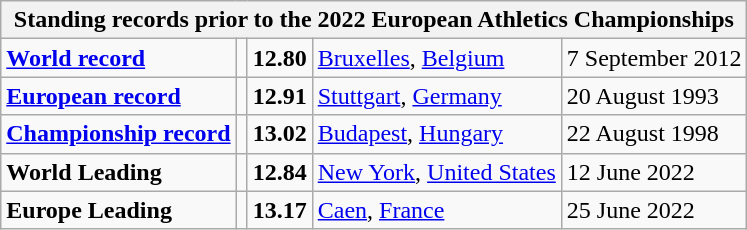<table class="wikitable">
<tr>
<th colspan="5">Standing records prior to the 2022 European Athletics Championships</th>
</tr>
<tr>
<td><strong><a href='#'>World record</a></strong></td>
<td></td>
<td><strong>12.80</strong></td>
<td><a href='#'>Bruxelles</a>, <a href='#'>Belgium</a></td>
<td>7 September 2012</td>
</tr>
<tr>
<td><strong><a href='#'>European record</a></strong></td>
<td></td>
<td><strong>12.91</strong></td>
<td><a href='#'>Stuttgart</a>, <a href='#'>Germany</a></td>
<td>20 August 1993</td>
</tr>
<tr>
<td><strong><a href='#'>Championship record</a></strong></td>
<td></td>
<td><strong>13.02</strong></td>
<td><a href='#'>Budapest</a>, <a href='#'>Hungary</a></td>
<td>22 August 1998</td>
</tr>
<tr>
<td><strong>World Leading</strong></td>
<td></td>
<td><strong>12.84</strong></td>
<td><a href='#'>New York</a>, <a href='#'>United States</a></td>
<td>12 June 2022</td>
</tr>
<tr>
<td><strong>Europe Leading</strong></td>
<td></td>
<td><strong>13.17 </strong></td>
<td><a href='#'>Caen</a>, <a href='#'>France</a></td>
<td>25 June 2022</td>
</tr>
</table>
